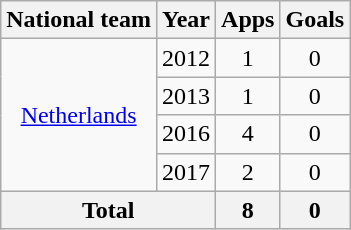<table class="wikitable" style="text-align:center">
<tr>
<th>National team</th>
<th>Year</th>
<th>Apps</th>
<th>Goals</th>
</tr>
<tr>
<td rowspan="4"><a href='#'>Netherlands</a></td>
<td>2012</td>
<td>1</td>
<td>0</td>
</tr>
<tr>
<td>2013</td>
<td>1</td>
<td>0</td>
</tr>
<tr>
<td>2016</td>
<td>4</td>
<td>0</td>
</tr>
<tr>
<td>2017</td>
<td>2</td>
<td>0</td>
</tr>
<tr>
<th colspan=2>Total</th>
<th>8</th>
<th>0</th>
</tr>
</table>
